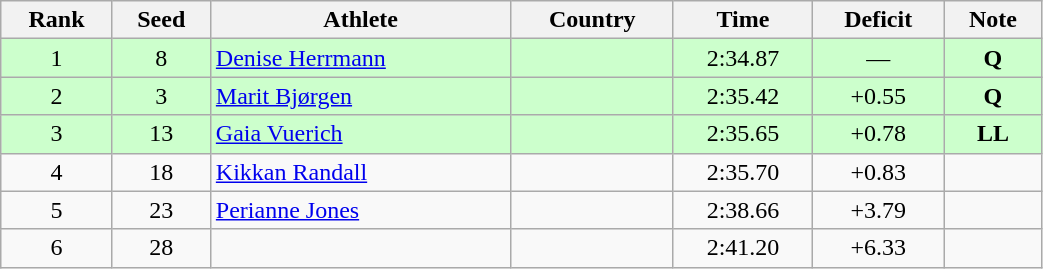<table class="wikitable sortable" style="text-align:center" width=55%>
<tr>
<th>Rank</th>
<th>Seed</th>
<th>Athlete</th>
<th>Country</th>
<th>Time</th>
<th>Deficit</th>
<th>Note</th>
</tr>
<tr bgcolor="#ccffcc">
<td>1</td>
<td>8</td>
<td align="left"><a href='#'>Denise Herrmann</a></td>
<td align="left"></td>
<td>2:34.87</td>
<td>—</td>
<td><strong>Q</strong></td>
</tr>
<tr bgcolor="#ccffcc">
<td>2</td>
<td>3</td>
<td align="left"><a href='#'>Marit Bjørgen</a></td>
<td align="left"></td>
<td>2:35.42</td>
<td>+0.55</td>
<td><strong>Q</strong></td>
</tr>
<tr bgcolor="#ccffcc">
<td>3</td>
<td>13</td>
<td align="left"><a href='#'>Gaia Vuerich</a></td>
<td align="left"></td>
<td>2:35.65</td>
<td>+0.78</td>
<td><strong>LL</strong></td>
</tr>
<tr>
<td>4</td>
<td>18</td>
<td align="left"><a href='#'>Kikkan Randall</a></td>
<td align="left"></td>
<td>2:35.70</td>
<td>+0.83</td>
<td></td>
</tr>
<tr>
<td>5</td>
<td>23</td>
<td align="left"><a href='#'>Perianne Jones</a></td>
<td align="left"></td>
<td>2:38.66</td>
<td>+3.79</td>
<td></td>
</tr>
<tr>
<td>6</td>
<td>28</td>
<td align="left"></td>
<td align="left"></td>
<td>2:41.20</td>
<td>+6.33</td>
<td></td>
</tr>
</table>
